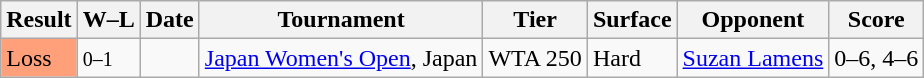<table class="wikitable">
<tr>
<th>Result</th>
<th class="unsortable">W–L</th>
<th>Date</th>
<th>Tournament</th>
<th>Tier</th>
<th>Surface</th>
<th>Opponent</th>
<th class="unsortable">Score</th>
</tr>
<tr>
<td bgcolor=FFA07A>Loss</td>
<td><small>0–1</small></td>
<td><a href='#'></a></td>
<td><a href='#'>Japan Women's Open</a>, Japan</td>
<td>WTA 250</td>
<td>Hard</td>
<td> <a href='#'>Suzan Lamens</a></td>
<td>0–6, 4–6</td>
</tr>
</table>
